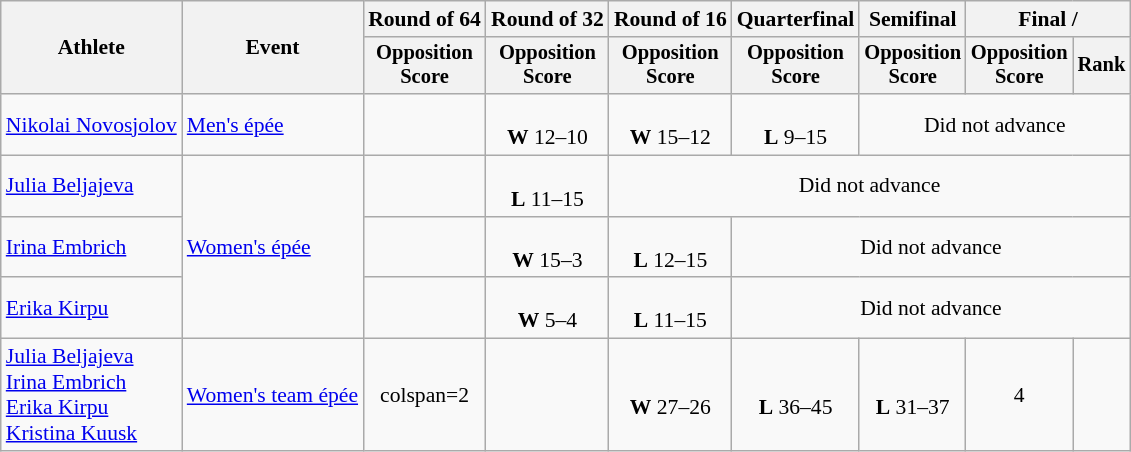<table class="wikitable" style="font-size:90%">
<tr>
<th rowspan=2>Athlete</th>
<th rowspan=2>Event</th>
<th>Round of 64</th>
<th>Round of 32</th>
<th>Round of 16</th>
<th>Quarterfinal</th>
<th>Semifinal</th>
<th colspan=2>Final / </th>
</tr>
<tr style="font-size:95%">
<th>Opposition<br>Score</th>
<th>Opposition<br>Score</th>
<th>Opposition<br>Score</th>
<th>Opposition<br>Score</th>
<th>Opposition<br>Score</th>
<th>Opposition<br>Score</th>
<th>Rank</th>
</tr>
<tr align=center>
<td align=left><a href='#'>Nikolai Novosjolov</a></td>
<td align=left><a href='#'>Men's épée</a></td>
<td></td>
<td><br><strong>W</strong> 12–10</td>
<td><br><strong>W</strong> 15–12</td>
<td><br><strong>L</strong> 9–15</td>
<td colspan=3>Did not advance</td>
</tr>
<tr align=center>
<td align=left><a href='#'>Julia Beljajeva</a></td>
<td align=left rowspan=3><a href='#'>Women's épée</a></td>
<td></td>
<td><br><strong>L</strong> 11–15</td>
<td colspan=5>Did not advance</td>
</tr>
<tr align=center>
<td align=left><a href='#'>Irina Embrich</a></td>
<td></td>
<td><br><strong>W</strong> 15–3</td>
<td><br><strong>L</strong> 12–15</td>
<td colspan=4>Did not advance</td>
</tr>
<tr align=center>
<td align=left><a href='#'>Erika Kirpu</a></td>
<td></td>
<td><br><strong>W</strong> 5–4</td>
<td><br><strong>L</strong> 11–15</td>
<td colspan=4>Did not advance</td>
</tr>
<tr align=center>
<td align=left><a href='#'>Julia Beljajeva</a><br><a href='#'>Irina Embrich</a><br><a href='#'>Erika Kirpu</a><br><a href='#'>Kristina Kuusk</a></td>
<td align=left><a href='#'>Women's team épée</a></td>
<td>colspan=2 </td>
<td></td>
<td><br><strong>W</strong> 27–26</td>
<td><br><strong>L</strong> 36–45</td>
<td><br><strong>L</strong> 31–37</td>
<td>4</td>
</tr>
</table>
